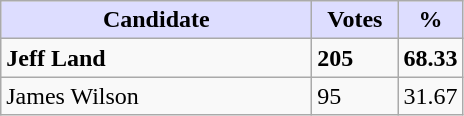<table class="wikitable">
<tr>
<th style="background:#ddf; width:200px;">Candidate</th>
<th style="background:#ddf; width:50px;">Votes</th>
<th style="background:#ddf; width:30px;">%</th>
</tr>
<tr>
<td><strong>Jeff Land</strong></td>
<td><strong>205</strong></td>
<td><strong>68.33</strong></td>
</tr>
<tr>
<td>James Wilson</td>
<td>95</td>
<td>31.67</td>
</tr>
</table>
